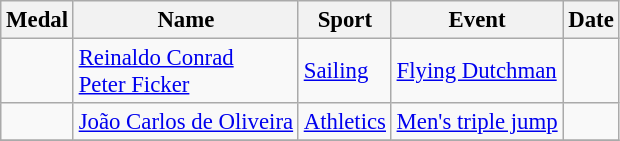<table class="wikitable sortable"  style="font-size:95%">
<tr>
<th>Medal</th>
<th>Name</th>
<th>Sport</th>
<th>Event</th>
<th>Date</th>
</tr>
<tr>
<td></td>
<td><a href='#'>Reinaldo Conrad</a><br><a href='#'>Peter Ficker</a></td>
<td><a href='#'>Sailing</a></td>
<td><a href='#'>Flying Dutchman</a></td>
<td></td>
</tr>
<tr>
<td></td>
<td><a href='#'>João Carlos de Oliveira</a></td>
<td><a href='#'>Athletics</a></td>
<td><a href='#'>Men's triple jump</a></td>
<td></td>
</tr>
<tr>
</tr>
</table>
